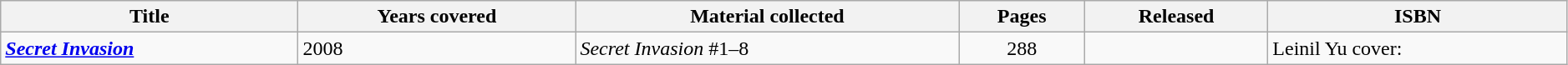<table class="wikitable sortable" width=99%>
<tr>
<th>Title</th>
<th>Years covered</th>
<th class="unsortable">Material collected</th>
<th>Pages</th>
<th>Released</th>
<th class="unsortable">ISBN</th>
</tr>
<tr>
<td><strong><em><a href='#'>Secret Invasion</a></em></strong></td>
<td>2008</td>
<td><em>Secret Invasion</em> #1–8</td>
<td style="text-align: center;">288</td>
<td></td>
<td>Leinil Yu cover: </td>
</tr>
</table>
